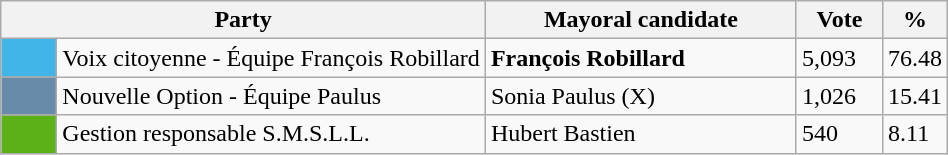<table class="wikitable">
<tr>
<th bgcolor="#DDDDFF" width="230px" colspan="2">Party</th>
<th bgcolor="#DDDDFF" width="200px">Mayoral candidate</th>
<th bgcolor="#DDDDFF" width="50px">Vote</th>
<th bgcolor="#DDDDFF" width="30px">%</th>
</tr>
<tr>
<td bgcolor=#41b5e7 width="30px"> </td>
<td>Voix citoyenne - Équipe François Robillard</td>
<td><strong>François Robillard</strong></td>
<td>5,093</td>
<td>76.48</td>
</tr>
<tr>
<td bgcolor=#688BAA width="30px"> </td>
<td>Nouvelle Option - Équipe Paulus</td>
<td>Sonia Paulus (X)</td>
<td>1,026</td>
<td>15.41</td>
</tr>
<tr>
<td bgcolor=#5cb116 width="30px"> </td>
<td>Gestion responsable S.M.S.L.L.</td>
<td>Hubert Bastien</td>
<td>540</td>
<td>8.11</td>
</tr>
</table>
